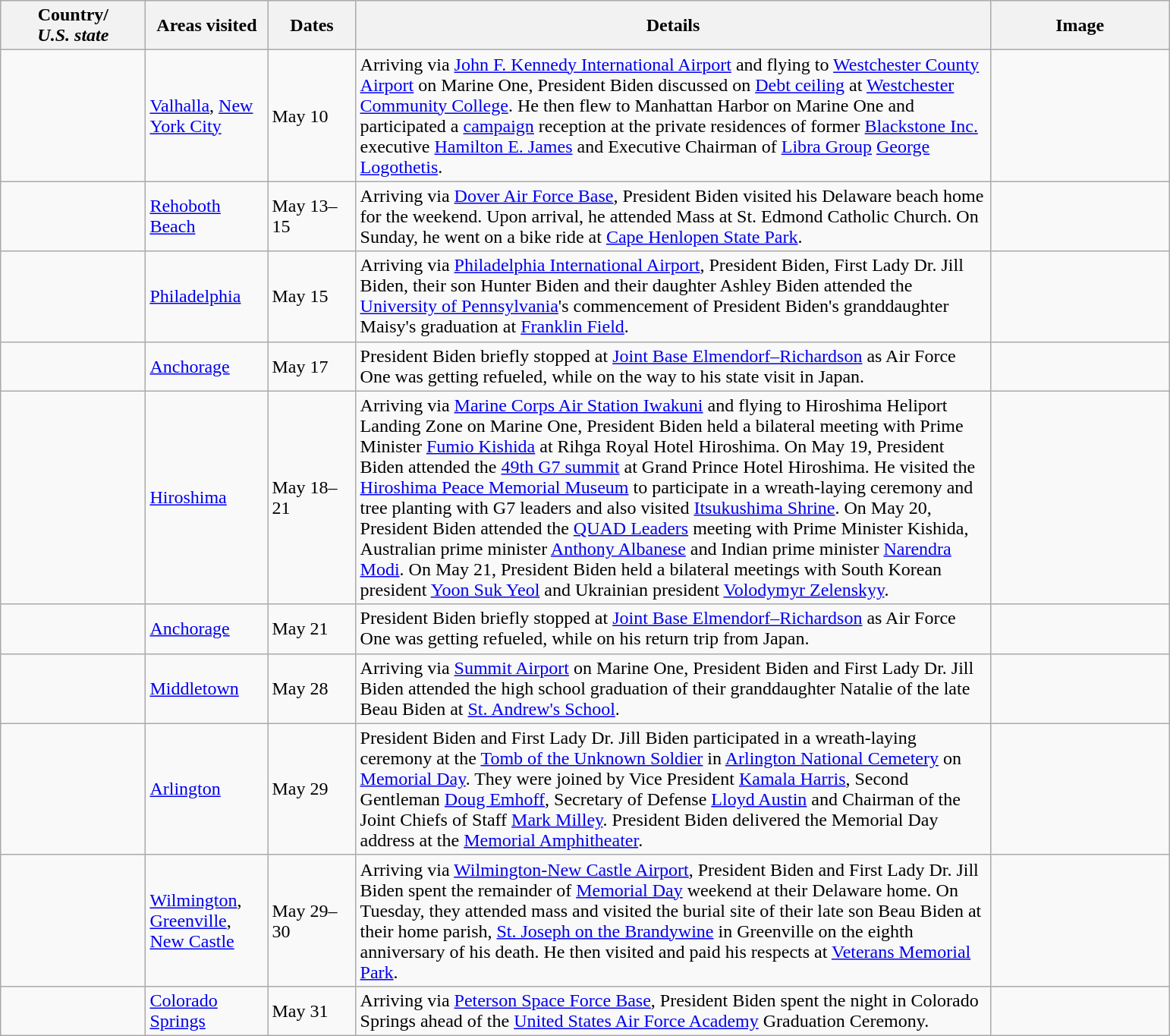<table class="wikitable" style="margin: 1em auto 1em auto">
<tr>
<th width=120>Country/<br><em>U.S. state</em></th>
<th width=100>Areas visited</th>
<th width=70>Dates</th>
<th width=550>Details</th>
<th width=150>Image</th>
</tr>
<tr>
<td></td>
<td><a href='#'>Valhalla</a>, <a href='#'>New York City</a></td>
<td>May 10</td>
<td>Arriving via <a href='#'>John F. Kennedy International Airport</a> and flying to <a href='#'>Westchester County Airport</a> on Marine One, President Biden discussed on <a href='#'>Debt ceiling</a> at <a href='#'>Westchester Community College</a>. He then flew to Manhattan Harbor on Marine One and participated a <a href='#'>campaign</a> reception at the private residences of former <a href='#'>Blackstone Inc.</a> executive <a href='#'>Hamilton E. James</a> and Executive Chairman of <a href='#'>Libra Group</a> <a href='#'>George Logothetis</a>.</td>
<td></td>
</tr>
<tr>
<td></td>
<td><a href='#'>Rehoboth Beach</a></td>
<td>May 13–15</td>
<td>Arriving via <a href='#'>Dover Air Force Base</a>, President Biden visited his Delaware beach home for the weekend. Upon arrival, he attended Mass at St. Edmond Catholic Church. On Sunday, he went on a bike ride at <a href='#'>Cape Henlopen State Park</a>.</td>
<td></td>
</tr>
<tr>
<td></td>
<td><a href='#'>Philadelphia</a></td>
<td>May 15</td>
<td>Arriving via <a href='#'>Philadelphia International Airport</a>, President Biden, First Lady Dr. Jill Biden, their son Hunter Biden and their daughter Ashley Biden attended the <a href='#'>University of Pennsylvania</a>'s commencement of President Biden's granddaughter Maisy's graduation at <a href='#'>Franklin Field</a>.</td>
<td></td>
</tr>
<tr>
<td></td>
<td><a href='#'>Anchorage</a></td>
<td>May 17</td>
<td>President Biden briefly stopped at <a href='#'>Joint Base Elmendorf–Richardson</a> as Air Force One was getting refueled, while on the way to his state visit in Japan.</td>
<td></td>
</tr>
<tr>
<td></td>
<td><a href='#'>Hiroshima</a></td>
<td>May 18–21</td>
<td>Arriving via <a href='#'>Marine Corps Air Station Iwakuni</a> and flying to Hiroshima Heliport Landing Zone on Marine One, President Biden held a bilateral meeting with Prime Minister <a href='#'>Fumio Kishida</a> at Rihga Royal Hotel Hiroshima. On May 19, President Biden attended the <a href='#'>49th G7 summit</a> at Grand Prince Hotel Hiroshima. He visited the <a href='#'>Hiroshima Peace Memorial Museum</a> to participate in a wreath-laying ceremony and tree planting with G7 leaders and also visited <a href='#'>Itsukushima Shrine</a>. On May 20, President Biden attended the <a href='#'>QUAD Leaders</a> meeting with Prime Minister Kishida, Australian prime minister <a href='#'>Anthony Albanese</a> and Indian prime minister <a href='#'>Narendra Modi</a>. On May 21, President Biden held a bilateral meetings with South Korean president <a href='#'>Yoon Suk Yeol</a> and Ukrainian president <a href='#'>Volodymyr Zelenskyy</a>.</td>
<td></td>
</tr>
<tr>
<td></td>
<td><a href='#'>Anchorage</a></td>
<td>May 21</td>
<td>President Biden briefly stopped at <a href='#'>Joint Base Elmendorf–Richardson</a> as Air Force One was getting refueled, while on his return trip from Japan.</td>
<td></td>
</tr>
<tr>
<td></td>
<td><a href='#'>Middletown</a></td>
<td>May 28</td>
<td>Arriving via <a href='#'>Summit Airport</a> on Marine One, President Biden and First Lady Dr. Jill Biden attended the high school graduation of their granddaughter Natalie of the late Beau Biden at <a href='#'>St. Andrew's School</a>.</td>
<td></td>
</tr>
<tr>
<td></td>
<td><a href='#'>Arlington</a></td>
<td>May 29</td>
<td>President Biden and First Lady Dr. Jill Biden participated in a wreath-laying ceremony at the <a href='#'>Tomb of the Unknown Soldier</a> in <a href='#'>Arlington National Cemetery</a> on <a href='#'>Memorial Day</a>. They were joined by Vice President <a href='#'>Kamala Harris</a>, Second Gentleman <a href='#'>Doug Emhoff</a>, Secretary of Defense <a href='#'>Lloyd Austin</a> and Chairman of the Joint Chiefs of Staff <a href='#'>Mark Milley</a>. President Biden delivered the Memorial Day address at the <a href='#'>Memorial Amphitheater</a>.</td>
<td></td>
</tr>
<tr>
<td></td>
<td><a href='#'>Wilmington</a>, <a href='#'>Greenville</a>, <a href='#'>New Castle</a></td>
<td>May 29–30</td>
<td>Arriving via <a href='#'>Wilmington-New Castle Airport</a>, President Biden and First Lady Dr. Jill Biden spent the remainder of <a href='#'>Memorial Day</a> weekend at their Delaware home. On Tuesday, they attended mass and visited the burial site of their late son Beau Biden at their home parish, <a href='#'>St. Joseph on the Brandywine</a> in Greenville on the eighth anniversary of his death. He then visited and paid his respects at <a href='#'>Veterans Memorial Park</a>.</td>
<td></td>
</tr>
<tr>
<td></td>
<td><a href='#'>Colorado Springs</a></td>
<td>May 31</td>
<td>Arriving via <a href='#'>Peterson Space Force Base</a>, President Biden spent the night in Colorado Springs ahead of the <a href='#'>United States Air Force Academy</a> Graduation Ceremony.</td>
<td></td>
</tr>
</table>
